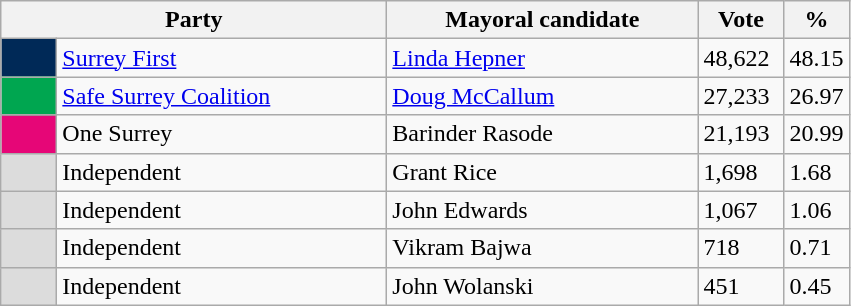<table class="wikitable">
<tr>
<th bgcolor="#DDDDFF" width="250px" colspan="2">Party</th>
<th bgcolor="#DDDDFF" width="200px">Mayoral candidate</th>
<th bgcolor="#DDDDFF" width="50px">Vote</th>
<th bgcolor="#DDDDFF" width="30px">%</th>
</tr>
<tr>
<td style="background:#002957;" width="30px"> </td>
<td><a href='#'>Surrey First</a></td>
<td><a href='#'>Linda Hepner</a></td>
<td>48,622</td>
<td>48.15</td>
</tr>
<tr>
<td style="background:#00A650;" width="30px"> </td>
<td><a href='#'>Safe Surrey Coalition</a></td>
<td><a href='#'>Doug McCallum</a></td>
<td>27,233</td>
<td>26.97</td>
</tr>
<tr>
<td style="background:#E60677;" width="30px"> </td>
<td>One Surrey</td>
<td>Barinder Rasode</td>
<td>21,193</td>
<td>20.99</td>
</tr>
<tr>
<td style="background:gainsboro" width="30px"> </td>
<td>Independent</td>
<td>Grant Rice</td>
<td>1,698</td>
<td>1.68</td>
</tr>
<tr>
<td style="background:gainsboro" width="30px"> </td>
<td>Independent</td>
<td>John Edwards</td>
<td>1,067</td>
<td>1.06</td>
</tr>
<tr>
<td style="background:gainsboro" width="30px"> </td>
<td>Independent</td>
<td>Vikram Bajwa</td>
<td>718</td>
<td>0.71</td>
</tr>
<tr>
<td style="background:gainsboro" width="30px"> </td>
<td>Independent</td>
<td>John Wolanski</td>
<td>451</td>
<td>0.45</td>
</tr>
</table>
